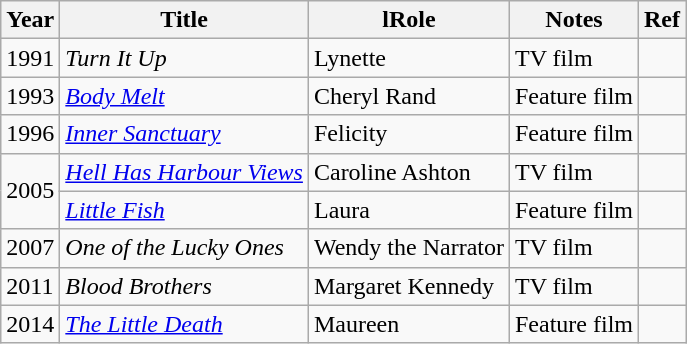<table class="wikitable plainrowheaders sortable">
<tr>
<th>Year</th>
<th>Title</th>
<th>lRole</th>
<th>Notes</th>
<th>Ref</th>
</tr>
<tr>
<td>1991</td>
<td><em>Turn It Up</em></td>
<td>Lynette</td>
<td>TV film</td>
<td></td>
</tr>
<tr>
<td>1993</td>
<td><em><a href='#'>Body Melt</a></em></td>
<td>Cheryl Rand</td>
<td>Feature film</td>
<td></td>
</tr>
<tr>
<td>1996</td>
<td><em><a href='#'>Inner Sanctuary</a></em></td>
<td>Felicity</td>
<td>Feature film</td>
<td></td>
</tr>
<tr>
<td rowspan=2>2005</td>
<td><em><a href='#'>Hell Has Harbour Views</a></em></td>
<td>Caroline Ashton</td>
<td>TV film</td>
<td></td>
</tr>
<tr>
<td><em><a href='#'>Little Fish</a></em></td>
<td>Laura</td>
<td>Feature film</td>
<td></td>
</tr>
<tr>
<td>2007</td>
<td><em>One of the Lucky Ones</em></td>
<td>Wendy the Narrator</td>
<td>TV film</td>
<td></td>
</tr>
<tr>
<td>2011</td>
<td><em>Blood Brothers</em></td>
<td>Margaret Kennedy</td>
<td>TV film</td>
<td></td>
</tr>
<tr>
<td>2014</td>
<td><em><a href='#'>The Little Death</a></em></td>
<td>Maureen</td>
<td>Feature film</td>
<td></td>
</tr>
</table>
